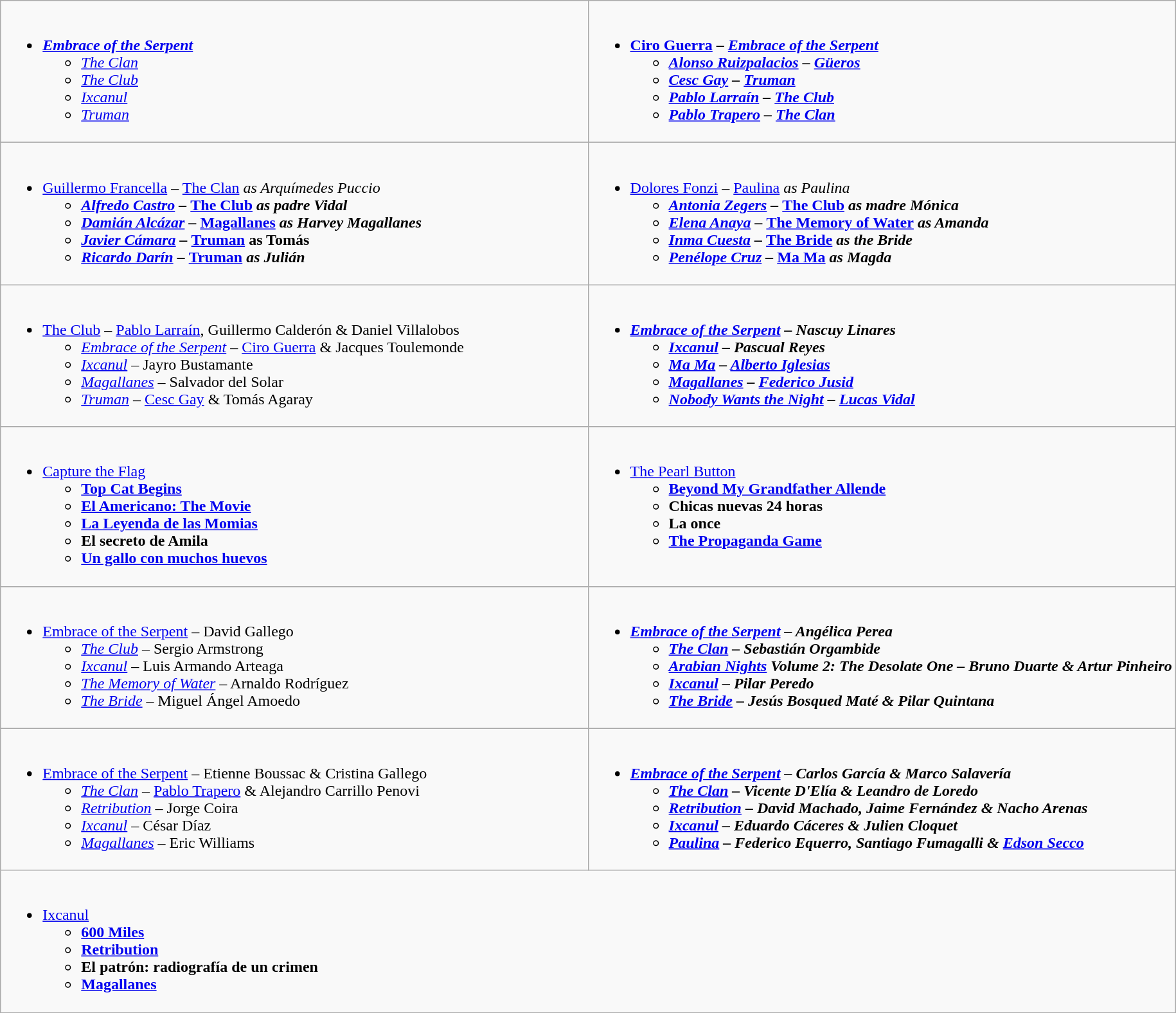<table class=wikitable style="width="100%">
<tr>
<td style="vertical-align:top;" width="50%"><br><ul><li><strong><em><a href='#'>Embrace of the Serpent</a></em></strong><ul><li><em><a href='#'>The Clan</a></em></li><li><em><a href='#'>The Club</a></em></li><li><em><a href='#'>Ixcanul</a></em></li><li><em><a href='#'>Truman</a></em></li></ul></li></ul></td>
<td style="vertical-align:top;" width="50%"><br><ul><li><strong><a href='#'>Ciro Guerra</a> – <em><a href='#'>Embrace of the Serpent</a><strong><em><ul><li><a href='#'>Alonso Ruizpalacios</a> – </em><a href='#'>Güeros</a><em></li><li><a href='#'>Cesc Gay</a> – </em><a href='#'>Truman</a><em></li><li><a href='#'>Pablo Larraín</a> – </em><a href='#'>The Club</a><em></li><li><a href='#'>Pablo Trapero</a> – </em><a href='#'>The Clan</a><em></li></ul></li></ul></td>
</tr>
<tr>
<td style="vertical-align:top;" width="50%"><br><ul><li></strong><a href='#'>Guillermo Francella</a> – </em><a href='#'>The Clan</a><em> as Arquímedes Puccio<strong><ul><li><a href='#'>Alfredo Castro</a> – </em><a href='#'>The Club</a><em> as padre Vidal</li><li><a href='#'>Damián Alcázar</a> – </em><a href='#'>Magallanes</a><em> as Harvey Magallanes</li><li><a href='#'>Javier Cámara</a> – </em><a href='#'>Truman</a> as Tomás<em></li><li><a href='#'>Ricardo Darín</a> – </em><a href='#'>Truman</a><em> as Julián</li></ul></li></ul></td>
<td style="vertical-align:top;" width="50%"><br><ul><li></strong><a href='#'>Dolores Fonzi</a> – </em><a href='#'>Paulina</a><em> as Paulina<strong><ul><li><a href='#'>Antonia Zegers</a> – </em><a href='#'>The Club</a><em> as madre Mónica</li><li><a href='#'>Elena Anaya</a> – </em><a href='#'>The Memory of Water</a><em> as Amanda</li><li><a href='#'>Inma Cuesta</a> – </em><a href='#'>The Bride</a><em> as the Bride</li><li><a href='#'>Penélope Cruz</a> – </em><a href='#'>Ma Ma</a><em> as Magda</li></ul></li></ul></td>
</tr>
<tr>
<td style="vertical-align:top;" width="50%"><br><ul><li></em></strong><a href='#'>The Club</a></em> – <a href='#'>Pablo Larraín</a>, Guillermo Calderón & Daniel Villalobos</strong><ul><li><em><a href='#'>Embrace of the Serpent</a></em> – <a href='#'>Ciro Guerra</a> & Jacques Toulemonde</li><li><em><a href='#'>Ixcanul</a></em> – Jayro Bustamante</li><li><em><a href='#'>Magallanes</a></em> – Salvador del Solar</li><li><em><a href='#'>Truman</a></em> – <a href='#'>Cesc Gay</a> & Tomás Agaray</li></ul></li></ul></td>
<td style="vertical-align:top;" width="50%"><br><ul><li><strong><em><a href='#'>Embrace of the Serpent</a><em> – Nascuy Linares<strong><ul><li></em><a href='#'>Ixcanul</a><em> – Pascual Reyes</li><li></em><a href='#'>Ma Ma</a><em> – <a href='#'>Alberto Iglesias</a></li><li></em><a href='#'>Magallanes</a><em> – <a href='#'>Federico Jusid</a></li><li></em><a href='#'>Nobody Wants the Night</a><em> – <a href='#'>Lucas Vidal</a></li></ul></li></ul></td>
</tr>
<tr>
<td style="vertical-align:top;" width="50%"><br><ul><li></em></strong><a href='#'>Capture the Flag</a><strong><em><ul><li></em><a href='#'>Top Cat Begins</a><em></li><li></em><a href='#'>El Americano: The Movie</a><em></li><li></em><a href='#'>La Leyenda de las Momias</a><em></li><li></em>El secreto de Amila<em></li><li></em><a href='#'>Un gallo con muchos huevos</a><em></li></ul></li></ul></td>
<td style="vertical-align:top;" width="50%"><br><ul><li></em></strong><a href='#'>The Pearl Button</a><strong><em><ul><li></em><a href='#'>Beyond My Grandfather Allende</a><em></li><li></em>Chicas nuevas 24 horas<em></li><li></em>La once<em></li><li></em><a href='#'>The Propaganda Game</a><em></li></ul></li></ul></td>
</tr>
<tr>
<td style="vertical-align:top;" width="50%"><br><ul><li></em></strong><a href='#'>Embrace of the Serpent</a></em> – David Gallego</strong><ul><li><em><a href='#'>The Club</a></em> – Sergio Armstrong</li><li><em><a href='#'>Ixcanul</a></em> – Luis Armando Arteaga</li><li><em><a href='#'>The Memory of Water</a></em> – Arnaldo Rodríguez</li><li><em><a href='#'>The Bride</a></em> – Miguel Ángel Amoedo</li></ul></li></ul></td>
<td style="vertical-align:top;" width="50%"><br><ul><li><strong><em><a href='#'>Embrace of the Serpent</a><em> – Angélica Perea<strong><ul><li></em><a href='#'>The Clan</a><em> – Sebastián Orgambide</li><li></em><a href='#'>Arabian Nights</a> Volume 2: The Desolate One<em> – Bruno Duarte & Artur Pinheiro</li><li></em><a href='#'>Ixcanul</a><em> – Pilar Peredo</li><li></em><a href='#'>The Bride</a><em> – Jesús Bosqued Maté & Pilar Quintana</li></ul></li></ul></td>
</tr>
<tr>
<td style="vertical-align:top;" width="50%"><br><ul><li></em></strong><a href='#'>Embrace of the Serpent</a></em> – Etienne Boussac & Cristina Gallego</strong><ul><li><em><a href='#'>The Clan</a></em> – <a href='#'>Pablo Trapero</a> & Alejandro Carrillo Penovi</li><li><em><a href='#'>Retribution</a></em> – Jorge Coira</li><li><em><a href='#'>Ixcanul</a></em> – César Díaz</li><li><em><a href='#'>Magallanes</a></em> – Eric Williams</li></ul></li></ul></td>
<td style="vertical-align:top;" width="50%"><br><ul><li><strong><em><a href='#'>Embrace of the Serpent</a><em> – Carlos García & Marco Salavería<strong><ul><li></em><a href='#'>The Clan</a><em> – Vicente D'Elía & Leandro de Loredo</li><li></em><a href='#'>Retribution</a><em> – David Machado, Jaime Fernández & Nacho Arenas</li><li></em><a href='#'>Ixcanul</a><em> – Eduardo Cáceres & Julien Cloquet</li><li></em><a href='#'>Paulina</a><em> – Federico Equerro, Santiago Fumagalli & <a href='#'>Edson Secco</a></li></ul></li></ul></td>
</tr>
<tr>
<td colspan = "2" style="vertical-align:top;"><br><ul><li></em></strong><a href='#'>Ixcanul</a><strong><em><ul><li></em><a href='#'>600 Miles</a><em></li><li></em><a href='#'>Retribution</a><em></li><li></em>El patrón: radiografía de un crimen<em></li><li></em><a href='#'>Magallanes</a><em></li></ul></li></ul></td>
</tr>
</table>
